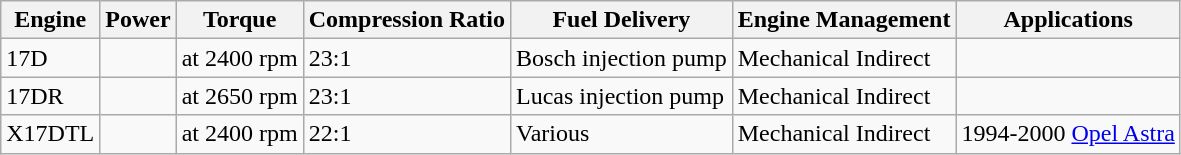<table class="wikitable">
<tr>
<th>Engine</th>
<th>Power</th>
<th>Torque</th>
<th>Compression Ratio</th>
<th>Fuel Delivery</th>
<th>Engine Management</th>
<th>Applications</th>
</tr>
<tr>
<td>17D</td>
<td></td>
<td> at 2400 rpm</td>
<td>23:1</td>
<td>Bosch injection pump</td>
<td>Mechanical Indirect</td>
<td></td>
</tr>
<tr>
<td>17DR</td>
<td></td>
<td> at 2650 rpm</td>
<td>23:1</td>
<td>Lucas injection pump</td>
<td>Mechanical Indirect</td>
<td></td>
</tr>
<tr>
<td>X17DTL</td>
<td></td>
<td> at 2400 rpm</td>
<td>22:1</td>
<td>Various</td>
<td>Mechanical Indirect</td>
<td>1994-2000 <a href='#'>Opel Astra</a></td>
</tr>
</table>
